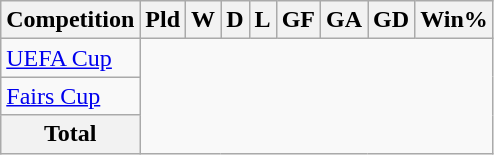<table class="wikitable plainrowheaders" style="text-align:center">
<tr>
<th scope="col">Competition</th>
<th scope="col">Pld</th>
<th scope="col">W</th>
<th scope="col">D</th>
<th scope="col">L</th>
<th scope="col">GF</th>
<th scope="col">GA</th>
<th scope="col">GD</th>
<th scope="col">Win%</th>
</tr>
<tr>
<td align=left><a href='#'>UEFA Cup</a><br></td>
</tr>
<tr>
<td align=left><a href='#'>Fairs Cup</a><br></td>
</tr>
<tr>
<th>Total<br></th>
</tr>
</table>
